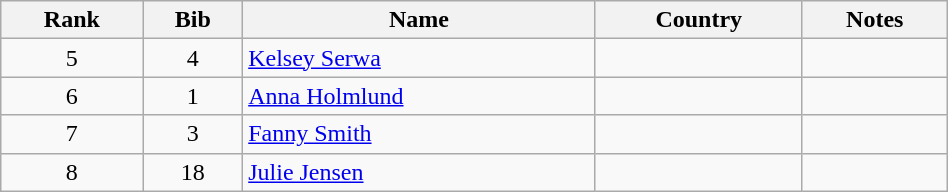<table class="wikitable" style="text-align:center;" width=50%>
<tr>
<th>Rank</th>
<th>Bib</th>
<th>Name</th>
<th>Country</th>
<th>Notes</th>
</tr>
<tr>
<td>5</td>
<td>4</td>
<td align=left><a href='#'>Kelsey Serwa</a></td>
<td align=left></td>
<td></td>
</tr>
<tr>
<td>6</td>
<td>1</td>
<td align=left><a href='#'>Anna Holmlund</a></td>
<td align=left></td>
<td></td>
</tr>
<tr>
<td>7</td>
<td>3</td>
<td align=left><a href='#'>Fanny Smith</a></td>
<td align=left></td>
<td></td>
</tr>
<tr>
<td>8</td>
<td>18</td>
<td align=left><a href='#'>Julie Jensen</a></td>
<td align=left></td>
<td></td>
</tr>
</table>
